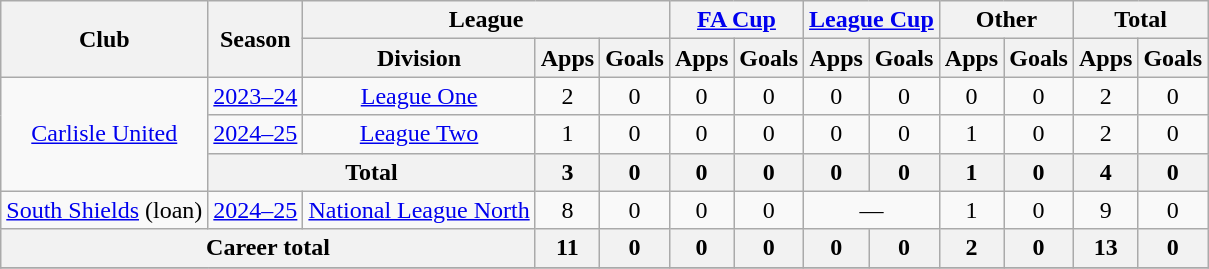<table class="wikitable" style="text-align: center">
<tr>
<th rowspan="2">Club</th>
<th rowspan="2">Season</th>
<th colspan="3">League</th>
<th colspan="2"><a href='#'>FA Cup</a></th>
<th colspan="2"><a href='#'>League Cup</a></th>
<th colspan="2">Other</th>
<th colspan="2">Total</th>
</tr>
<tr>
<th>Division</th>
<th>Apps</th>
<th>Goals</th>
<th>Apps</th>
<th>Goals</th>
<th>Apps</th>
<th>Goals</th>
<th>Apps</th>
<th>Goals</th>
<th>Apps</th>
<th>Goals</th>
</tr>
<tr>
<td rowspan="3"><a href='#'>Carlisle United</a></td>
<td><a href='#'>2023–24</a></td>
<td><a href='#'>League One</a></td>
<td>2</td>
<td>0</td>
<td>0</td>
<td>0</td>
<td>0</td>
<td>0</td>
<td>0</td>
<td>0</td>
<td>2</td>
<td>0</td>
</tr>
<tr>
<td><a href='#'>2024–25</a></td>
<td><a href='#'>League Two</a></td>
<td>1</td>
<td>0</td>
<td>0</td>
<td>0</td>
<td>0</td>
<td>0</td>
<td>1</td>
<td>0</td>
<td>2</td>
<td>0</td>
</tr>
<tr>
<th colspan="2">Total</th>
<th>3</th>
<th>0</th>
<th>0</th>
<th>0</th>
<th>0</th>
<th>0</th>
<th>1</th>
<th>0</th>
<th>4</th>
<th>0</th>
</tr>
<tr>
<td><a href='#'>South Shields</a> (loan)</td>
<td><a href='#'>2024–25</a></td>
<td><a href='#'>National League North</a></td>
<td>8</td>
<td>0</td>
<td>0</td>
<td>0</td>
<td colspan="2">—</td>
<td>1</td>
<td>0</td>
<td>9</td>
<td>0</td>
</tr>
<tr>
<th colspan="3">Career total</th>
<th>11</th>
<th>0</th>
<th>0</th>
<th>0</th>
<th>0</th>
<th>0</th>
<th>2</th>
<th>0</th>
<th>13</th>
<th>0</th>
</tr>
<tr>
</tr>
</table>
